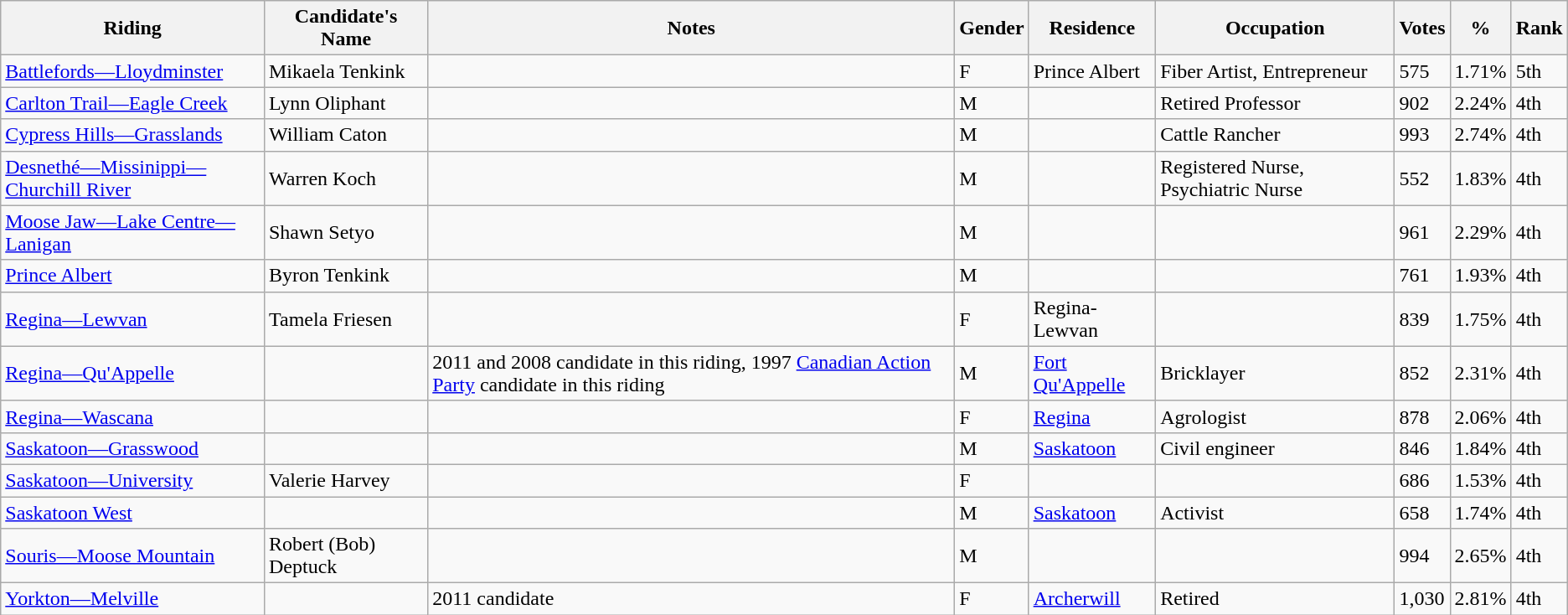<table class="wikitable sortable">
<tr>
<th>Riding<br></th>
<th>Candidate's Name</th>
<th>Notes</th>
<th>Gender</th>
<th>Residence</th>
<th>Occupation</th>
<th>Votes</th>
<th>%</th>
<th>Rank</th>
</tr>
<tr>
<td><a href='#'>Battlefords—Lloydminster</a></td>
<td>Mikaela Tenkink</td>
<td></td>
<td>F</td>
<td>Prince Albert</td>
<td>Fiber Artist, Entrepreneur</td>
<td>575</td>
<td>1.71%</td>
<td>5th</td>
</tr>
<tr>
<td><a href='#'>Carlton Trail—Eagle Creek</a></td>
<td>Lynn Oliphant</td>
<td></td>
<td>M</td>
<td></td>
<td>Retired Professor</td>
<td>902</td>
<td>2.24%</td>
<td>4th</td>
</tr>
<tr>
<td><a href='#'>Cypress Hills—Grasslands</a></td>
<td>William Caton</td>
<td></td>
<td>M</td>
<td></td>
<td>Cattle Rancher</td>
<td>993</td>
<td>2.74%</td>
<td>4th</td>
</tr>
<tr>
<td><a href='#'>Desnethé—Missinippi—Churchill River</a></td>
<td>Warren Koch</td>
<td></td>
<td>M</td>
<td></td>
<td>Registered Nurse, Psychiatric Nurse</td>
<td>552</td>
<td>1.83%</td>
<td>4th</td>
</tr>
<tr>
<td><a href='#'>Moose Jaw—Lake Centre—Lanigan</a></td>
<td>Shawn Setyo</td>
<td></td>
<td>M</td>
<td></td>
<td></td>
<td>961</td>
<td>2.29%</td>
<td>4th</td>
</tr>
<tr>
<td><a href='#'>Prince Albert</a></td>
<td>Byron Tenkink</td>
<td></td>
<td>M</td>
<td></td>
<td></td>
<td>761</td>
<td>1.93%</td>
<td>4th</td>
</tr>
<tr>
<td><a href='#'>Regina—Lewvan</a></td>
<td>Tamela Friesen</td>
<td></td>
<td>F</td>
<td>Regina-Lewvan</td>
<td></td>
<td>839</td>
<td>1.75%</td>
<td>4th</td>
</tr>
<tr>
<td><a href='#'>Regina—Qu'Appelle</a></td>
<td></td>
<td>2011 and 2008 candidate in this riding, 1997 <a href='#'>Canadian Action Party</a> candidate in this riding</td>
<td>M</td>
<td><a href='#'>Fort Qu'Appelle</a></td>
<td>Bricklayer</td>
<td>852</td>
<td>2.31%</td>
<td>4th</td>
</tr>
<tr>
<td><a href='#'>Regina—Wascana</a></td>
<td></td>
<td></td>
<td>F</td>
<td><a href='#'>Regina</a></td>
<td>Agrologist</td>
<td>878</td>
<td>2.06%</td>
<td>4th</td>
</tr>
<tr>
<td><a href='#'>Saskatoon—Grasswood</a></td>
<td></td>
<td></td>
<td>M</td>
<td><a href='#'>Saskatoon</a></td>
<td>Civil engineer</td>
<td>846</td>
<td>1.84%</td>
<td>4th</td>
</tr>
<tr>
<td><a href='#'>Saskatoon—University</a></td>
<td>Valerie Harvey</td>
<td></td>
<td>F</td>
<td></td>
<td></td>
<td>686</td>
<td>1.53%</td>
<td>4th</td>
</tr>
<tr>
<td><a href='#'>Saskatoon West</a></td>
<td></td>
<td></td>
<td>M</td>
<td><a href='#'>Saskatoon</a></td>
<td>Activist</td>
<td>658</td>
<td>1.74%</td>
<td>4th</td>
</tr>
<tr>
<td><a href='#'>Souris—Moose Mountain</a></td>
<td>Robert (Bob) Deptuck</td>
<td></td>
<td>M</td>
<td></td>
<td></td>
<td>994</td>
<td>2.65%</td>
<td>4th</td>
</tr>
<tr>
<td><a href='#'>Yorkton—Melville</a></td>
<td></td>
<td>2011 candidate</td>
<td>F</td>
<td><a href='#'>Archerwill</a></td>
<td>Retired</td>
<td>1,030</td>
<td>2.81%</td>
<td>4th</td>
</tr>
</table>
